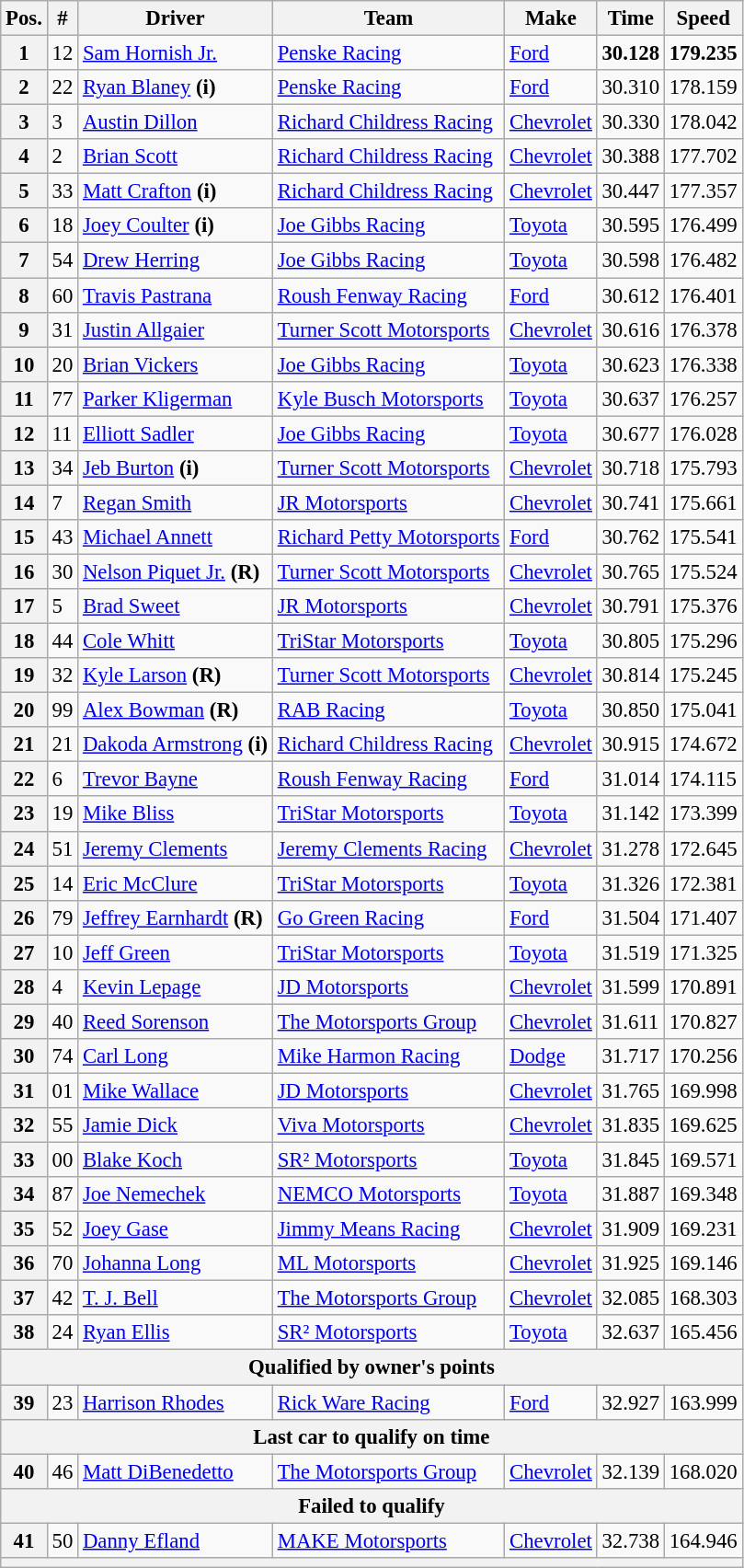<table class="wikitable" style="font-size:95%">
<tr>
<th>Pos.</th>
<th>#</th>
<th>Driver</th>
<th>Team</th>
<th>Make</th>
<th>Time</th>
<th>Speed</th>
</tr>
<tr>
<th>1</th>
<td>12</td>
<td><a href='#'>Sam Hornish Jr.</a></td>
<td><a href='#'>Penske Racing</a></td>
<td><a href='#'>Ford</a></td>
<td><strong>30.128</strong></td>
<td><strong>179.235</strong></td>
</tr>
<tr>
<th>2</th>
<td>22</td>
<td><a href='#'>Ryan Blaney</a> <strong>(i)</strong></td>
<td><a href='#'>Penske Racing</a></td>
<td><a href='#'>Ford</a></td>
<td>30.310</td>
<td>178.159</td>
</tr>
<tr>
<th>3</th>
<td>3</td>
<td><a href='#'>Austin Dillon</a></td>
<td><a href='#'>Richard Childress Racing</a></td>
<td><a href='#'>Chevrolet</a></td>
<td>30.330</td>
<td>178.042</td>
</tr>
<tr>
<th>4</th>
<td>2</td>
<td><a href='#'>Brian Scott</a></td>
<td><a href='#'>Richard Childress Racing</a></td>
<td><a href='#'>Chevrolet</a></td>
<td>30.388</td>
<td>177.702</td>
</tr>
<tr>
<th>5</th>
<td>33</td>
<td><a href='#'>Matt Crafton</a> <strong>(i)</strong></td>
<td><a href='#'>Richard Childress Racing</a></td>
<td><a href='#'>Chevrolet</a></td>
<td>30.447</td>
<td>177.357</td>
</tr>
<tr>
<th>6</th>
<td>18</td>
<td><a href='#'>Joey Coulter</a> <strong>(i)</strong></td>
<td><a href='#'>Joe Gibbs Racing</a></td>
<td><a href='#'>Toyota</a></td>
<td>30.595</td>
<td>176.499</td>
</tr>
<tr>
<th>7</th>
<td>54</td>
<td><a href='#'>Drew Herring</a></td>
<td><a href='#'>Joe Gibbs Racing</a></td>
<td><a href='#'>Toyota</a></td>
<td>30.598</td>
<td>176.482</td>
</tr>
<tr>
<th>8</th>
<td>60</td>
<td><a href='#'>Travis Pastrana</a></td>
<td><a href='#'>Roush Fenway Racing</a></td>
<td><a href='#'>Ford</a></td>
<td>30.612</td>
<td>176.401</td>
</tr>
<tr>
<th>9</th>
<td>31</td>
<td><a href='#'>Justin Allgaier</a></td>
<td><a href='#'>Turner Scott Motorsports</a></td>
<td><a href='#'>Chevrolet</a></td>
<td>30.616</td>
<td>176.378</td>
</tr>
<tr>
<th>10</th>
<td>20</td>
<td><a href='#'>Brian Vickers</a></td>
<td><a href='#'>Joe Gibbs Racing</a></td>
<td><a href='#'>Toyota</a></td>
<td>30.623</td>
<td>176.338</td>
</tr>
<tr>
<th>11</th>
<td>77</td>
<td><a href='#'>Parker Kligerman</a></td>
<td><a href='#'>Kyle Busch Motorsports</a></td>
<td><a href='#'>Toyota</a></td>
<td>30.637</td>
<td>176.257</td>
</tr>
<tr>
<th>12</th>
<td>11</td>
<td><a href='#'>Elliott Sadler</a></td>
<td><a href='#'>Joe Gibbs Racing</a></td>
<td><a href='#'>Toyota</a></td>
<td>30.677</td>
<td>176.028</td>
</tr>
<tr>
<th>13</th>
<td>34</td>
<td><a href='#'>Jeb Burton</a> <strong>(i)</strong></td>
<td><a href='#'>Turner Scott Motorsports</a></td>
<td><a href='#'>Chevrolet</a></td>
<td>30.718</td>
<td>175.793</td>
</tr>
<tr>
<th>14</th>
<td>7</td>
<td><a href='#'>Regan Smith</a></td>
<td><a href='#'>JR Motorsports</a></td>
<td><a href='#'>Chevrolet</a></td>
<td>30.741</td>
<td>175.661</td>
</tr>
<tr>
<th>15</th>
<td>43</td>
<td><a href='#'>Michael Annett</a></td>
<td><a href='#'>Richard Petty Motorsports</a></td>
<td><a href='#'>Ford</a></td>
<td>30.762</td>
<td>175.541</td>
</tr>
<tr>
<th>16</th>
<td>30</td>
<td><a href='#'>Nelson Piquet Jr.</a> <strong>(R)</strong></td>
<td><a href='#'>Turner Scott Motorsports</a></td>
<td><a href='#'>Chevrolet</a></td>
<td>30.765</td>
<td>175.524</td>
</tr>
<tr>
<th>17</th>
<td>5</td>
<td><a href='#'>Brad Sweet</a></td>
<td><a href='#'>JR Motorsports</a></td>
<td><a href='#'>Chevrolet</a></td>
<td>30.791</td>
<td>175.376</td>
</tr>
<tr>
<th>18</th>
<td>44</td>
<td><a href='#'>Cole Whitt</a></td>
<td><a href='#'>TriStar Motorsports</a></td>
<td><a href='#'>Toyota</a></td>
<td>30.805</td>
<td>175.296</td>
</tr>
<tr>
<th>19</th>
<td>32</td>
<td><a href='#'>Kyle Larson</a> <strong>(R)</strong></td>
<td><a href='#'>Turner Scott Motorsports</a></td>
<td><a href='#'>Chevrolet</a></td>
<td>30.814</td>
<td>175.245</td>
</tr>
<tr>
<th>20</th>
<td>99</td>
<td><a href='#'>Alex Bowman</a> <strong>(R)</strong></td>
<td><a href='#'>RAB Racing</a></td>
<td><a href='#'>Toyota</a></td>
<td>30.850</td>
<td>175.041</td>
</tr>
<tr>
<th>21</th>
<td>21</td>
<td><a href='#'>Dakoda Armstrong</a> <strong>(i)</strong></td>
<td><a href='#'>Richard Childress Racing</a></td>
<td><a href='#'>Chevrolet</a></td>
<td>30.915</td>
<td>174.672</td>
</tr>
<tr>
<th>22</th>
<td>6</td>
<td><a href='#'>Trevor Bayne</a></td>
<td><a href='#'>Roush Fenway Racing</a></td>
<td><a href='#'>Ford</a></td>
<td>31.014</td>
<td>174.115</td>
</tr>
<tr>
<th>23</th>
<td>19</td>
<td><a href='#'>Mike Bliss</a></td>
<td><a href='#'>TriStar Motorsports</a></td>
<td><a href='#'>Toyota</a></td>
<td>31.142</td>
<td>173.399</td>
</tr>
<tr>
<th>24</th>
<td>51</td>
<td><a href='#'>Jeremy Clements</a></td>
<td><a href='#'>Jeremy Clements Racing</a></td>
<td><a href='#'>Chevrolet</a></td>
<td>31.278</td>
<td>172.645</td>
</tr>
<tr>
<th>25</th>
<td>14</td>
<td><a href='#'>Eric McClure</a></td>
<td><a href='#'>TriStar Motorsports</a></td>
<td><a href='#'>Toyota</a></td>
<td>31.326</td>
<td>172.381</td>
</tr>
<tr>
<th>26</th>
<td>79</td>
<td><a href='#'>Jeffrey Earnhardt</a> <strong>(R)</strong></td>
<td><a href='#'>Go Green Racing</a></td>
<td><a href='#'>Ford</a></td>
<td>31.504</td>
<td>171.407</td>
</tr>
<tr>
<th>27</th>
<td>10</td>
<td><a href='#'>Jeff Green</a></td>
<td><a href='#'>TriStar Motorsports</a></td>
<td><a href='#'>Toyota</a></td>
<td>31.519</td>
<td>171.325</td>
</tr>
<tr>
<th>28</th>
<td>4</td>
<td><a href='#'>Kevin Lepage</a></td>
<td><a href='#'>JD Motorsports</a></td>
<td><a href='#'>Chevrolet</a></td>
<td>31.599</td>
<td>170.891</td>
</tr>
<tr>
<th>29</th>
<td>40</td>
<td><a href='#'>Reed Sorenson</a></td>
<td><a href='#'>The Motorsports Group</a></td>
<td><a href='#'>Chevrolet</a></td>
<td>31.611</td>
<td>170.827</td>
</tr>
<tr>
<th>30</th>
<td>74</td>
<td><a href='#'>Carl Long</a></td>
<td><a href='#'>Mike Harmon Racing</a></td>
<td><a href='#'>Dodge</a></td>
<td>31.717</td>
<td>170.256</td>
</tr>
<tr>
<th>31</th>
<td>01</td>
<td><a href='#'>Mike Wallace</a></td>
<td><a href='#'>JD Motorsports</a></td>
<td><a href='#'>Chevrolet</a></td>
<td>31.765</td>
<td>169.998</td>
</tr>
<tr>
<th>32</th>
<td>55</td>
<td><a href='#'>Jamie Dick</a></td>
<td><a href='#'>Viva Motorsports</a></td>
<td><a href='#'>Chevrolet</a></td>
<td>31.835</td>
<td>169.625</td>
</tr>
<tr>
<th>33</th>
<td>00</td>
<td><a href='#'>Blake Koch</a></td>
<td><a href='#'>SR² Motorsports</a></td>
<td><a href='#'>Toyota</a></td>
<td>31.845</td>
<td>169.571</td>
</tr>
<tr>
<th>34</th>
<td>87</td>
<td><a href='#'>Joe Nemechek</a></td>
<td><a href='#'>NEMCO Motorsports</a></td>
<td><a href='#'>Toyota</a></td>
<td>31.887</td>
<td>169.348</td>
</tr>
<tr>
<th>35</th>
<td>52</td>
<td><a href='#'>Joey Gase</a></td>
<td><a href='#'>Jimmy Means Racing</a></td>
<td><a href='#'>Chevrolet</a></td>
<td>31.909</td>
<td>169.231</td>
</tr>
<tr>
<th>36</th>
<td>70</td>
<td><a href='#'>Johanna Long</a></td>
<td><a href='#'>ML Motorsports</a></td>
<td><a href='#'>Chevrolet</a></td>
<td>31.925</td>
<td>169.146</td>
</tr>
<tr>
<th>37</th>
<td>42</td>
<td><a href='#'>T. J. Bell</a></td>
<td><a href='#'>The Motorsports Group</a></td>
<td><a href='#'>Chevrolet</a></td>
<td>32.085</td>
<td>168.303</td>
</tr>
<tr>
<th>38</th>
<td>24</td>
<td><a href='#'>Ryan Ellis</a></td>
<td><a href='#'>SR² Motorsports</a></td>
<td><a href='#'>Toyota</a></td>
<td>32.637</td>
<td>165.456</td>
</tr>
<tr>
<th colspan="7">Qualified by owner's points</th>
</tr>
<tr>
<th>39</th>
<td>23</td>
<td><a href='#'>Harrison Rhodes</a></td>
<td><a href='#'>Rick Ware Racing</a></td>
<td><a href='#'>Ford</a></td>
<td>32.927</td>
<td>163.999</td>
</tr>
<tr>
<th colspan="7">Last car to qualify on time</th>
</tr>
<tr>
<th>40</th>
<td>46</td>
<td><a href='#'>Matt DiBenedetto</a></td>
<td><a href='#'>The Motorsports Group</a></td>
<td><a href='#'>Chevrolet</a></td>
<td>32.139</td>
<td>168.020</td>
</tr>
<tr>
<th colspan="7">Failed to qualify</th>
</tr>
<tr>
<th>41</th>
<td>50</td>
<td><a href='#'>Danny Efland</a></td>
<td><a href='#'>MAKE Motorsports</a></td>
<td><a href='#'>Chevrolet</a></td>
<td>32.738</td>
<td>164.946</td>
</tr>
<tr>
<th colspan="7"></th>
</tr>
</table>
